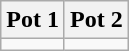<table class="wikitable">
<tr>
<th>Pot 1</th>
<th>Pot 2</th>
</tr>
<tr>
<td valign=top></td>
<td valign=top></td>
</tr>
</table>
